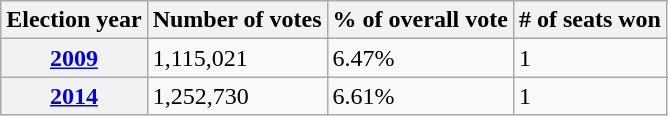<table class="wikitable">
<tr>
<th>Election year</th>
<th>Number of votes</th>
<th>% of overall vote</th>
<th># of seats won</th>
</tr>
<tr>
<th><a href='#'>2009</a></th>
<td>1,115,021</td>
<td>6.47%</td>
<td>1</td>
</tr>
<tr>
<th><a href='#'>2014</a></th>
<td>1,252,730</td>
<td>6.61%</td>
<td>1</td>
</tr>
</table>
